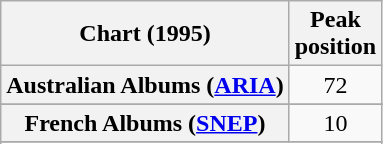<table class="wikitable plainrowheaders sortable" style="text-align:center;">
<tr>
<th>Chart (1995)</th>
<th>Peak<br>position</th>
</tr>
<tr>
<th scope="row">Australian Albums (<a href='#'>ARIA</a>)</th>
<td align="center">72</td>
</tr>
<tr>
</tr>
<tr>
</tr>
<tr>
<th scope="row">French Albums (<a href='#'>SNEP</a>)</th>
<td align="center">10</td>
</tr>
<tr>
</tr>
<tr>
</tr>
<tr>
</tr>
<tr>
</tr>
<tr>
</tr>
</table>
